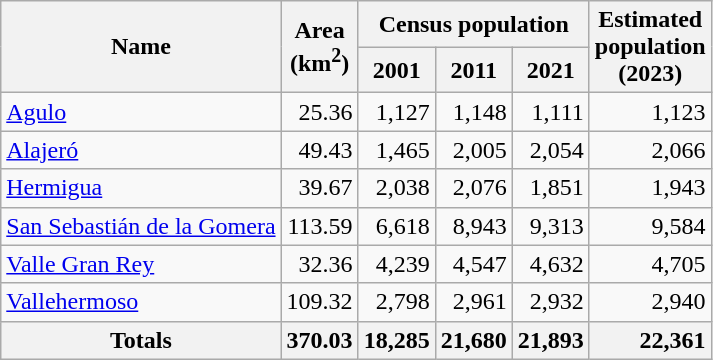<table class="wikitable sortable" style="text-align: right">
<tr>
<th rowspan="2">Name</th>
<th rowspan="2">Area<br>(km<sup>2</sup>)</th>
<th colspan="3">Census population</th>
<th rowspan="2">Estimated<br>population<br>(2023)</th>
</tr>
<tr>
<th>2001</th>
<th>2011</th>
<th>2021</th>
</tr>
<tr>
<td style="text-align: left"><a href='#'>Agulo</a></td>
<td>25.36</td>
<td>1,127</td>
<td>1,148</td>
<td>1,111</td>
<td>1,123</td>
</tr>
<tr>
<td style="text-align: left"><a href='#'>Alajeró</a></td>
<td>49.43</td>
<td>1,465</td>
<td>2,005</td>
<td>2,054</td>
<td>2,066</td>
</tr>
<tr>
<td style="text-align: left"><a href='#'>Hermigua</a></td>
<td>39.67</td>
<td>2,038</td>
<td>2,076</td>
<td>1,851</td>
<td>1,943</td>
</tr>
<tr>
<td style="text-align: left"><a href='#'>San Sebastián de la Gomera</a></td>
<td>113.59</td>
<td>6,618</td>
<td>8,943</td>
<td>9,313</td>
<td>9,584</td>
</tr>
<tr>
<td style="text-align: left"><a href='#'>Valle Gran Rey</a></td>
<td>32.36</td>
<td>4,239</td>
<td>4,547</td>
<td>4,632</td>
<td>4,705</td>
</tr>
<tr>
<td style="text-align: left"><a href='#'>Vallehermoso</a></td>
<td>109.32</td>
<td>2,798</td>
<td>2,961</td>
<td>2,932</td>
<td>2,940</td>
</tr>
<tr class="sortbottom">
<th>Totals</th>
<th style="text-align: right">370.03</th>
<th style="text-align: right">18,285</th>
<th style="text-align: right">21,680</th>
<th style="text-align: right">21,893</th>
<th style="text-align: right">22,361</th>
</tr>
</table>
